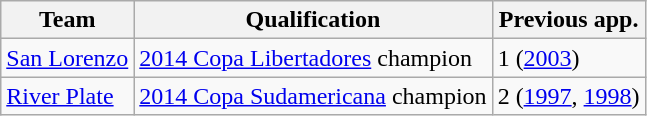<table class="wikitable">
<tr>
<th>Team</th>
<th>Qualification</th>
<th>Previous app.</th>
</tr>
<tr>
<td> <a href='#'>San Lorenzo</a></td>
<td><a href='#'>2014 Copa Libertadores</a> champion</td>
<td>1 (<a href='#'>2003</a>)</td>
</tr>
<tr>
<td> <a href='#'>River Plate</a></td>
<td><a href='#'>2014 Copa Sudamericana</a> champion</td>
<td>2 (<a href='#'>1997</a>, <a href='#'>1998</a>)</td>
</tr>
</table>
